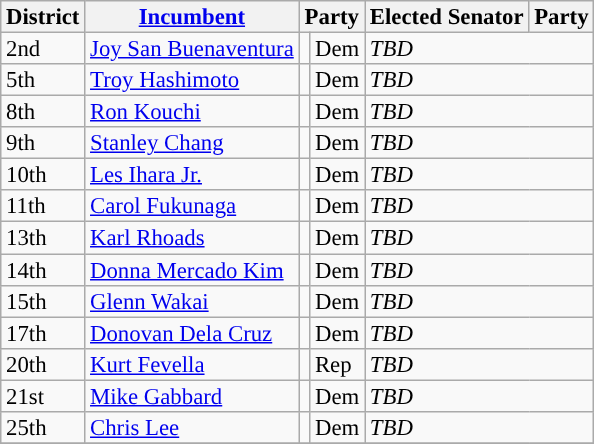<table class="sortable wikitable" style="font-size:95%;line-height:14px;">
<tr>
<th>District</th>
<th class="unsortable"><a href='#'>Incumbent</a></th>
<th colspan="2">Party</th>
<th class="unsortable">Elected Senator</th>
<th colspan="2">Party</th>
</tr>
<tr>
<td>2nd</td>
<td><a href='#'>Joy San Buenaventura</a></td>
<td style="background:"></td>
<td>Dem</td>
<td colspan=3><em>TBD</em></td>
</tr>
<tr>
<td>5th</td>
<td><a href='#'>Troy Hashimoto</a></td>
<td style="background:"></td>
<td>Dem</td>
<td colspan=3><em>TBD</em></td>
</tr>
<tr>
<td>8th</td>
<td><a href='#'>Ron Kouchi</a></td>
<td style="background:"></td>
<td>Dem</td>
<td colspan=3><em>TBD</em></td>
</tr>
<tr>
<td>9th</td>
<td><a href='#'>Stanley Chang</a></td>
<td style="background:"></td>
<td>Dem</td>
<td colspan=3><em>TBD</em></td>
</tr>
<tr>
<td>10th</td>
<td><a href='#'>Les Ihara Jr.</a></td>
<td style="background:"></td>
<td>Dem</td>
<td colspan=3><em>TBD</em></td>
</tr>
<tr>
<td>11th</td>
<td><a href='#'>Carol Fukunaga</a></td>
<td style="background:"></td>
<td>Dem</td>
<td colspan=3><em>TBD</em></td>
</tr>
<tr>
<td>13th</td>
<td><a href='#'>Karl Rhoads</a></td>
<td style="background:"></td>
<td>Dem</td>
<td colspan=3><em>TBD</em></td>
</tr>
<tr>
<td>14th</td>
<td><a href='#'>Donna Mercado Kim</a></td>
<td style="background:"></td>
<td>Dem</td>
<td colspan=3><em>TBD</em></td>
</tr>
<tr>
<td>15th</td>
<td><a href='#'>Glenn Wakai</a></td>
<td style="background:"></td>
<td>Dem</td>
<td colspan=3><em>TBD</em></td>
</tr>
<tr>
<td>17th</td>
<td><a href='#'>Donovan Dela Cruz</a></td>
<td style="background:"></td>
<td>Dem</td>
<td colspan=3><em>TBD</em></td>
</tr>
<tr>
<td>20th</td>
<td><a href='#'>Kurt Fevella</a></td>
<td style="background:"></td>
<td>Rep</td>
<td colspan=3><em>TBD</em></td>
</tr>
<tr>
<td>21st</td>
<td><a href='#'>Mike Gabbard</a></td>
<td style="background:"></td>
<td>Dem</td>
<td colspan=3><em>TBD</em></td>
</tr>
<tr>
<td>25th</td>
<td><a href='#'>Chris Lee</a></td>
<td style="background:"></td>
<td>Dem</td>
<td colspan=3><em>TBD</em></td>
</tr>
<tr>
</tr>
</table>
